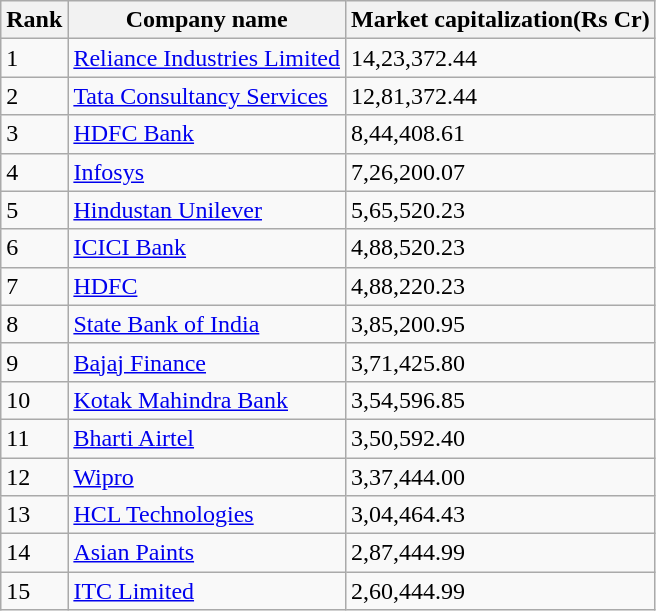<table class="wikitable">
<tr>
<th>Rank</th>
<th>Company name</th>
<th>Market capitalization(Rs Cr)</th>
</tr>
<tr>
<td>1</td>
<td><a href='#'>Reliance Industries Limited</a></td>
<td>14,23,372.44</td>
</tr>
<tr>
<td>2</td>
<td><a href='#'>Tata Consultancy Services</a></td>
<td>12,81,372.44</td>
</tr>
<tr>
<td>3</td>
<td><a href='#'>HDFC Bank</a></td>
<td>8,44,408.61</td>
</tr>
<tr>
<td>4</td>
<td><a href='#'>Infosys</a></td>
<td>7,26,200.07</td>
</tr>
<tr>
<td>5</td>
<td><a href='#'>Hindustan Unilever</a></td>
<td>5,65,520.23</td>
</tr>
<tr>
<td>6</td>
<td><a href='#'>ICICI Bank</a></td>
<td>4,88,520.23</td>
</tr>
<tr>
<td>7</td>
<td><a href='#'>HDFC</a></td>
<td>4,88,220.23</td>
</tr>
<tr>
<td>8</td>
<td><a href='#'>State Bank of India</a></td>
<td>3,85,200.95</td>
</tr>
<tr>
<td>9</td>
<td><a href='#'>Bajaj Finance</a></td>
<td>3,71,425.80</td>
</tr>
<tr>
<td>10</td>
<td><a href='#'>Kotak Mahindra Bank</a></td>
<td>3,54,596.85</td>
</tr>
<tr>
<td>11</td>
<td><a href='#'>Bharti Airtel</a></td>
<td>3,50,592.40</td>
</tr>
<tr>
<td>12</td>
<td><a href='#'>Wipro</a></td>
<td>3,37,444.00</td>
</tr>
<tr>
<td>13</td>
<td><a href='#'>HCL Technologies</a></td>
<td>3,04,464.43</td>
</tr>
<tr>
<td>14</td>
<td><a href='#'>Asian Paints</a></td>
<td>2,87,444.99</td>
</tr>
<tr>
<td>15</td>
<td><a href='#'>ITC Limited</a></td>
<td>2,60,444.99</td>
</tr>
</table>
